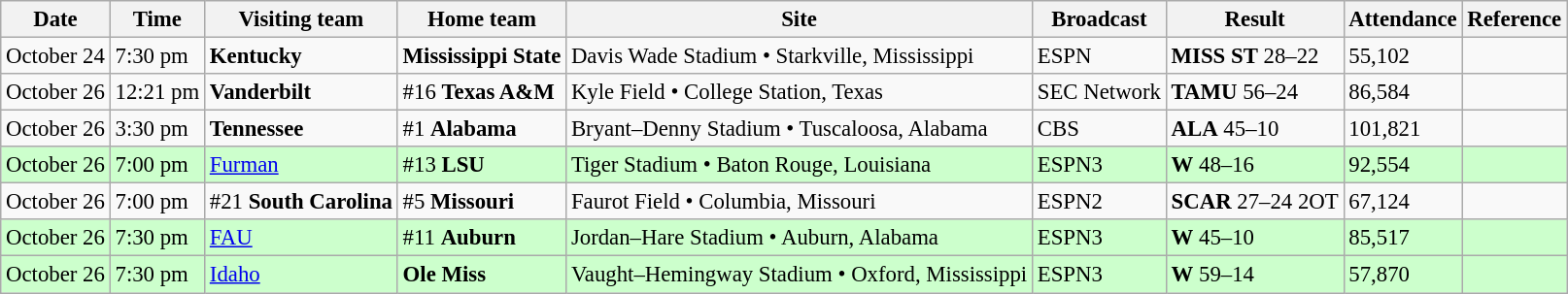<table class="wikitable" style="font-size:95%;">
<tr>
<th>Date</th>
<th>Time</th>
<th>Visiting team</th>
<th>Home team</th>
<th>Site</th>
<th>Broadcast</th>
<th>Result</th>
<th>Attendance</th>
<th class="unsortable">Reference</th>
</tr>
<tr bgcolor=>
<td>October 24</td>
<td>7:30 pm</td>
<td><strong>Kentucky</strong></td>
<td><strong>Mississippi State</strong></td>
<td>Davis Wade Stadium • Starkville, Mississippi</td>
<td>ESPN</td>
<td><strong>MISS ST</strong> 28–22</td>
<td>55,102</td>
<td></td>
</tr>
<tr bgcolor=>
<td>October 26</td>
<td>12:21 pm</td>
<td><strong>Vanderbilt</strong></td>
<td>#16 <strong>Texas A&M</strong></td>
<td>Kyle Field • College Station, Texas</td>
<td>SEC Network</td>
<td><strong>TAMU</strong> 56–24</td>
<td>86,584</td>
<td></td>
</tr>
<tr bgcolor=>
<td>October 26</td>
<td>3:30 pm</td>
<td><strong>Tennessee</strong></td>
<td>#1 <strong>Alabama</strong></td>
<td>Bryant–Denny Stadium • Tuscaloosa, Alabama</td>
<td>CBS</td>
<td><strong>ALA</strong> 45–10</td>
<td>101,821</td>
<td></td>
</tr>
<tr bgcolor=ccffcc>
<td>October 26</td>
<td>7:00 pm</td>
<td><a href='#'>Furman</a></td>
<td>#13 <strong>LSU</strong></td>
<td>Tiger Stadium • Baton Rouge, Louisiana</td>
<td>ESPN3</td>
<td><strong>W</strong> 48–16</td>
<td>92,554</td>
<td></td>
</tr>
<tr bgcolor=>
<td>October 26</td>
<td>7:00 pm</td>
<td>#21 <strong>South Carolina</strong></td>
<td>#5 <strong>Missouri</strong></td>
<td>Faurot Field • Columbia, Missouri</td>
<td>ESPN2</td>
<td><strong>SCAR</strong> 27–24 2OT</td>
<td>67,124</td>
<td></td>
</tr>
<tr bgcolor=ccffcc>
<td>October 26</td>
<td>7:30 pm</td>
<td><a href='#'>FAU</a></td>
<td>#11 <strong>Auburn</strong></td>
<td>Jordan–Hare Stadium • Auburn, Alabama</td>
<td>ESPN3</td>
<td><strong>W</strong> 45–10</td>
<td>85,517</td>
<td></td>
</tr>
<tr bgcolor=ccffcc>
<td>October 26</td>
<td>7:30 pm</td>
<td><a href='#'>Idaho</a></td>
<td><strong>Ole Miss</strong></td>
<td>Vaught–Hemingway Stadium • Oxford, Mississippi</td>
<td>ESPN3</td>
<td><strong>W</strong> 59–14</td>
<td>57,870</td>
<td></td>
</tr>
</table>
